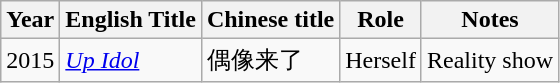<table class="wikitable sortable">
<tr>
<th>Year</th>
<th>English Title</th>
<th>Chinese title</th>
<th>Role</th>
<th class="unsortable">Notes</th>
</tr>
<tr>
<td>2015</td>
<td><em><a href='#'>Up Idol</a></em></td>
<td>偶像来了</td>
<td>Herself</td>
<td>Reality show</td>
</tr>
</table>
